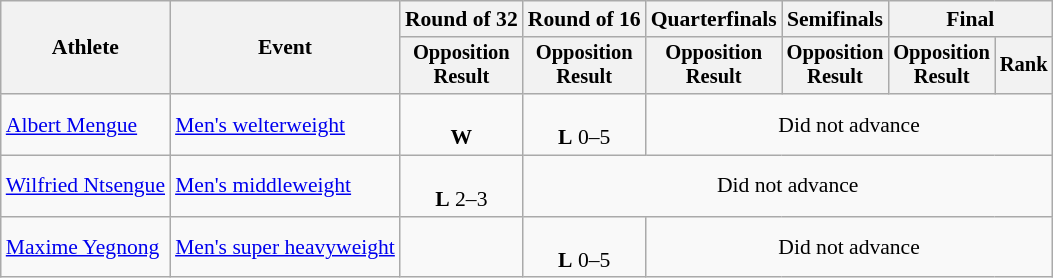<table class="wikitable" style="font-size:90%">
<tr>
<th rowspan="2">Athlete</th>
<th rowspan="2">Event</th>
<th>Round of 32</th>
<th>Round of 16</th>
<th>Quarterfinals</th>
<th>Semifinals</th>
<th colspan=2>Final</th>
</tr>
<tr style="font-size:95%">
<th>Opposition<br>Result</th>
<th>Opposition<br>Result</th>
<th>Opposition<br>Result</th>
<th>Opposition<br>Result</th>
<th>Opposition<br>Result</th>
<th>Rank</th>
</tr>
<tr align=center>
<td align=left><a href='#'>Albert Mengue</a></td>
<td align=left><a href='#'>Men's welterweight</a></td>
<td><br><strong>W</strong> </td>
<td><br><strong>L</strong> 0–5</td>
<td colspan=4>Did not advance</td>
</tr>
<tr align=center>
<td align=left><a href='#'>Wilfried Ntsengue</a></td>
<td align=left><a href='#'>Men's middleweight</a></td>
<td><br><strong>L</strong> 2–3</td>
<td colspan=5>Did not advance</td>
</tr>
<tr align=center>
<td align=left><a href='#'>Maxime Yegnong</a></td>
<td align=left><a href='#'>Men's super heavyweight</a></td>
<td></td>
<td><br><strong>L</strong> 0–5</td>
<td colspan=4>Did not advance</td>
</tr>
</table>
